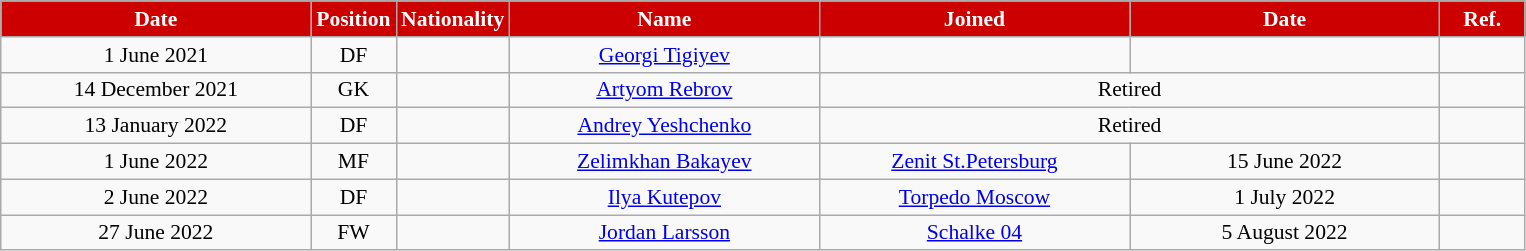<table class="wikitable"  style="text-align:center; font-size:90%; ">
<tr>
<th style="background:#CD0000; color:white; width:200px;">Date</th>
<th style="background:#CD0000; color:white; width:50px;">Position</th>
<th style="background:#CD0000; color:white; width:50px;">Nationality</th>
<th style="background:#CD0000; color:white; width:200px;">Name</th>
<th style="background:#CD0000; color:white; width:200px;">Joined</th>
<th style="background:#CD0000; color:white; width:200px;">Date</th>
<th style="background:#CD0000; color:white; width:50px;">Ref.</th>
</tr>
<tr>
<td>1 June 2021</td>
<td>DF</td>
<td></td>
<td><a href='#'>Georgi Tigiyev</a></td>
<td></td>
<td></td>
<td></td>
</tr>
<tr>
<td>14 December 2021</td>
<td>GK</td>
<td></td>
<td><a href='#'>Artyom Rebrov</a></td>
<td colspan="2">Retired</td>
<td></td>
</tr>
<tr>
<td>13 January 2022</td>
<td>DF</td>
<td></td>
<td><a href='#'>Andrey Yeshchenko</a></td>
<td colspan="2">Retired</td>
<td></td>
</tr>
<tr>
<td>1 June 2022</td>
<td>MF</td>
<td></td>
<td><a href='#'>Zelimkhan Bakayev</a></td>
<td><a href='#'>Zenit St.Petersburg</a></td>
<td>15 June 2022</td>
<td></td>
</tr>
<tr>
<td>2 June 2022</td>
<td>DF</td>
<td></td>
<td><a href='#'>Ilya Kutepov</a></td>
<td><a href='#'>Torpedo Moscow</a></td>
<td>1 July 2022</td>
<td></td>
</tr>
<tr>
<td>27 June 2022</td>
<td>FW</td>
<td></td>
<td><a href='#'>Jordan Larsson</a></td>
<td><a href='#'>Schalke 04</a></td>
<td>5 August 2022</td>
<td></td>
</tr>
</table>
